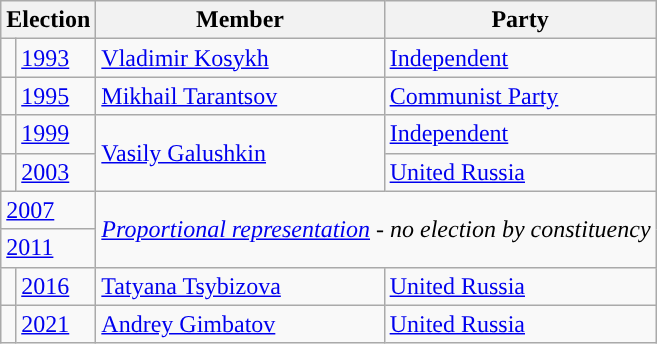<table class="wikitable">
<tr>
<th colspan="2">Election</th>
<th>Member</th>
<th>Party</th>
</tr>
<tr>
<td style="background-color:"></td>
<td><a href='#'>1993</a></td>
<td><a href='#'>Vladimir Kosykh</a></td>
<td><a href='#'>Independent</a></td>
</tr>
<tr>
<td style="background-color:"></td>
<td><a href='#'>1995</a></td>
<td><a href='#'>Mikhail Tarantsov</a></td>
<td><a href='#'>Communist Party</a></td>
</tr>
<tr>
<td style="background-color:"></td>
<td><a href='#'>1999</a></td>
<td rowspan=2><a href='#'>Vasily Galushkin</a></td>
<td><a href='#'>Independent</a></td>
</tr>
<tr>
<td style="background-color:"></td>
<td><a href='#'>2003</a></td>
<td><a href='#'>United Russia</a></td>
</tr>
<tr>
<td colspan=2><a href='#'>2007</a></td>
<td colspan=2 rowspan=2><em><a href='#'>Proportional representation</a> - no election by constituency</em></td>
</tr>
<tr>
<td colspan=2><a href='#'>2011</a></td>
</tr>
<tr>
<td style="background-color: "></td>
<td><a href='#'>2016</a></td>
<td><a href='#'>Tatyana Tsybizova</a></td>
<td><a href='#'>United Russia</a></td>
</tr>
<tr>
<td style="background-color: "></td>
<td><a href='#'>2021</a></td>
<td><a href='#'>Andrey Gimbatov</a></td>
<td><a href='#'>United Russia</a></td>
</tr>
</table>
